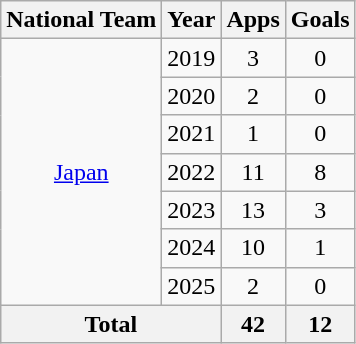<table class="wikitable" style="text-align:center">
<tr>
<th>National Team</th>
<th>Year</th>
<th>Apps</th>
<th>Goals</th>
</tr>
<tr>
<td rowspan="7"><a href='#'>Japan</a></td>
<td>2019</td>
<td>3</td>
<td>0</td>
</tr>
<tr>
<td>2020</td>
<td>2</td>
<td>0</td>
</tr>
<tr>
<td>2021</td>
<td>1</td>
<td>0</td>
</tr>
<tr>
<td>2022</td>
<td>11</td>
<td>8</td>
</tr>
<tr>
<td>2023</td>
<td>13</td>
<td>3</td>
</tr>
<tr>
<td>2024</td>
<td>10</td>
<td>1</td>
</tr>
<tr>
<td>2025</td>
<td>2</td>
<td>0</td>
</tr>
<tr>
<th colspan="2">Total</th>
<th>42</th>
<th>12</th>
</tr>
</table>
